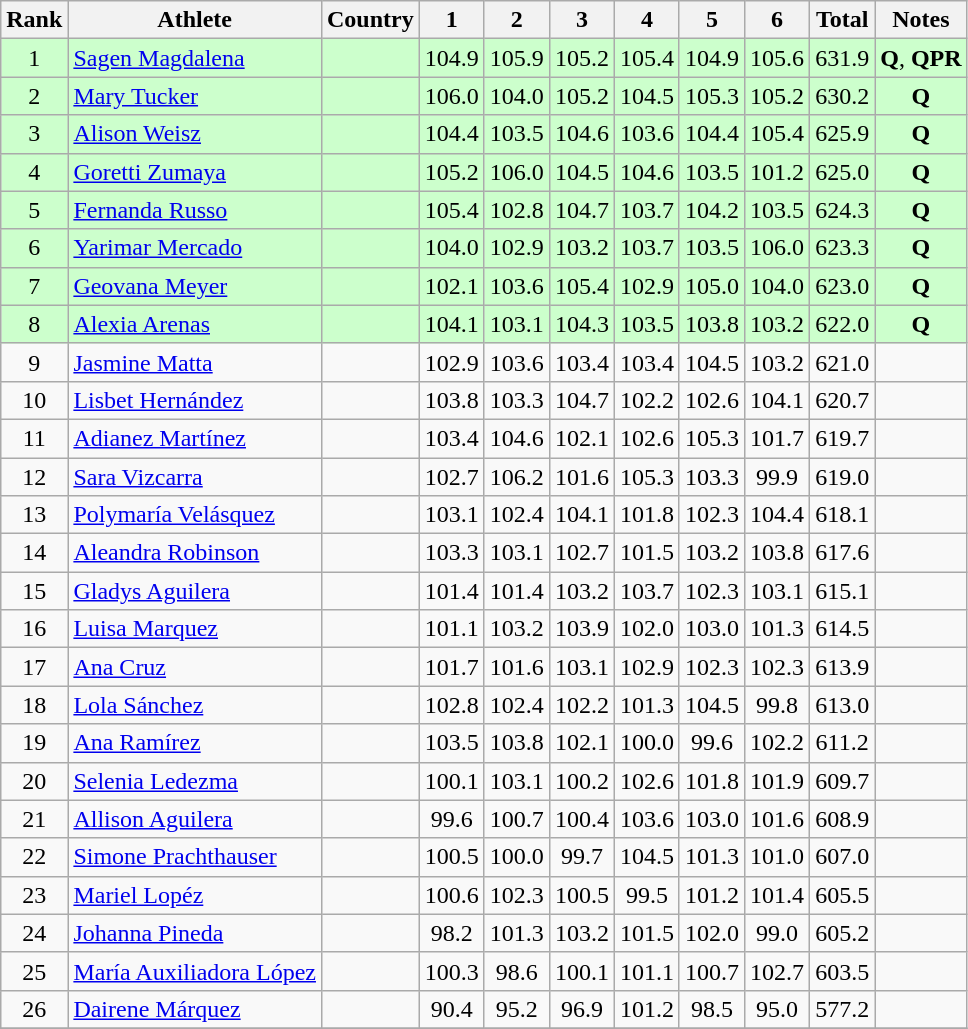<table class="wikitable sortable" style="text-align:center">
<tr>
<th>Rank</th>
<th>Athlete</th>
<th>Country</th>
<th>1</th>
<th>2</th>
<th>3</th>
<th>4</th>
<th>5</th>
<th>6</th>
<th>Total</th>
<th>Notes</th>
</tr>
<tr bgcolor=#ccffcc>
<td>1</td>
<td align=left><a href='#'>Sagen Magdalena</a></td>
<td align=left></td>
<td>104.9</td>
<td>105.9</td>
<td>105.2</td>
<td>105.4</td>
<td>104.9</td>
<td>105.6</td>
<td>631.9</td>
<td><strong>Q</strong>, <strong>QPR</strong></td>
</tr>
<tr bgcolor=#ccffcc>
<td>2</td>
<td align=left><a href='#'>Mary Tucker</a></td>
<td align=left></td>
<td>106.0</td>
<td>104.0</td>
<td>105.2</td>
<td>104.5</td>
<td>105.3</td>
<td>105.2</td>
<td>630.2</td>
<td><strong>Q</strong></td>
</tr>
<tr bgcolor=#ccffcc>
<td>3</td>
<td align=left><a href='#'>Alison Weisz</a></td>
<td align=left></td>
<td>104.4</td>
<td>103.5</td>
<td>104.6</td>
<td>103.6</td>
<td>104.4</td>
<td>105.4</td>
<td>625.9</td>
<td><strong>Q</strong></td>
</tr>
<tr bgcolor=#ccffcc>
<td>4</td>
<td align=left><a href='#'>Goretti Zumaya</a></td>
<td align=left></td>
<td>105.2</td>
<td>106.0</td>
<td>104.5</td>
<td>104.6</td>
<td>103.5</td>
<td>101.2</td>
<td>625.0</td>
<td><strong>Q</strong></td>
</tr>
<tr bgcolor=#ccffcc>
<td>5</td>
<td align=left><a href='#'>Fernanda Russo</a></td>
<td align=left></td>
<td>105.4</td>
<td>102.8</td>
<td>104.7</td>
<td>103.7</td>
<td>104.2</td>
<td>103.5</td>
<td>624.3</td>
<td><strong>Q</strong></td>
</tr>
<tr bgcolor=#ccffcc>
<td>6</td>
<td align=left><a href='#'>Yarimar Mercado</a></td>
<td align=left></td>
<td>104.0</td>
<td>102.9</td>
<td>103.2</td>
<td>103.7</td>
<td>103.5</td>
<td>106.0</td>
<td>623.3</td>
<td><strong>Q</strong></td>
</tr>
<tr bgcolor=#ccffcc>
<td>7</td>
<td align=left><a href='#'>Geovana Meyer</a></td>
<td align=left></td>
<td>102.1</td>
<td>103.6</td>
<td>105.4</td>
<td>102.9</td>
<td>105.0</td>
<td>104.0</td>
<td>623.0</td>
<td><strong>Q</strong></td>
</tr>
<tr bgcolor=#ccffcc>
<td>8</td>
<td align=left><a href='#'>Alexia Arenas</a></td>
<td align=left></td>
<td>104.1</td>
<td>103.1</td>
<td>104.3</td>
<td>103.5</td>
<td>103.8</td>
<td>103.2</td>
<td>622.0</td>
<td><strong>Q</strong></td>
</tr>
<tr>
<td>9</td>
<td align=left><a href='#'>Jasmine Matta</a></td>
<td align=left></td>
<td>102.9</td>
<td>103.6</td>
<td>103.4</td>
<td>103.4</td>
<td>104.5</td>
<td>103.2</td>
<td>621.0</td>
<td></td>
</tr>
<tr>
<td>10</td>
<td align=left><a href='#'>Lisbet Hernández</a></td>
<td align=left></td>
<td>103.8</td>
<td>103.3</td>
<td>104.7</td>
<td>102.2</td>
<td>102.6</td>
<td>104.1</td>
<td>620.7</td>
<td></td>
</tr>
<tr>
<td>11</td>
<td align=left><a href='#'>Adianez Martínez</a></td>
<td align=left></td>
<td>103.4</td>
<td>104.6</td>
<td>102.1</td>
<td>102.6</td>
<td>105.3</td>
<td>101.7</td>
<td>619.7</td>
<td></td>
</tr>
<tr>
<td>12</td>
<td align=left><a href='#'>Sara Vizcarra</a></td>
<td align=left></td>
<td>102.7</td>
<td>106.2</td>
<td>101.6</td>
<td>105.3</td>
<td>103.3</td>
<td>99.9</td>
<td>619.0</td>
<td></td>
</tr>
<tr>
<td>13</td>
<td align=left><a href='#'>Polymaría Velásquez</a></td>
<td align=left></td>
<td>103.1</td>
<td>102.4</td>
<td>104.1</td>
<td>101.8</td>
<td>102.3</td>
<td>104.4</td>
<td>618.1</td>
<td></td>
</tr>
<tr>
<td>14</td>
<td align=left><a href='#'>Aleandra Robinson</a></td>
<td align=left></td>
<td>103.3</td>
<td>103.1</td>
<td>102.7</td>
<td>101.5</td>
<td>103.2</td>
<td>103.8</td>
<td>617.6</td>
<td></td>
</tr>
<tr>
<td>15</td>
<td align=left><a href='#'>Gladys Aguilera</a></td>
<td align=left></td>
<td>101.4</td>
<td>101.4</td>
<td>103.2</td>
<td>103.7</td>
<td>102.3</td>
<td>103.1</td>
<td>615.1</td>
<td></td>
</tr>
<tr>
<td>16</td>
<td align=left><a href='#'>Luisa Marquez</a></td>
<td align=left></td>
<td>101.1</td>
<td>103.2</td>
<td>103.9</td>
<td>102.0</td>
<td>103.0</td>
<td>101.3</td>
<td>614.5</td>
<td></td>
</tr>
<tr>
<td>17</td>
<td align=left><a href='#'>Ana Cruz</a></td>
<td align=left></td>
<td>101.7</td>
<td>101.6</td>
<td>103.1</td>
<td>102.9</td>
<td>102.3</td>
<td>102.3</td>
<td>613.9</td>
<td></td>
</tr>
<tr>
<td>18</td>
<td align=left><a href='#'>Lola Sánchez</a></td>
<td align=left></td>
<td>102.8</td>
<td>102.4</td>
<td>102.2</td>
<td>101.3</td>
<td>104.5</td>
<td>99.8</td>
<td>613.0</td>
<td></td>
</tr>
<tr>
<td>19</td>
<td align=left><a href='#'>Ana Ramírez</a></td>
<td align=left></td>
<td>103.5</td>
<td>103.8</td>
<td>102.1</td>
<td>100.0</td>
<td>99.6</td>
<td>102.2</td>
<td>611.2</td>
<td></td>
</tr>
<tr>
<td>20</td>
<td align=left><a href='#'>Selenia Ledezma</a></td>
<td align=left></td>
<td>100.1</td>
<td>103.1</td>
<td>100.2</td>
<td>102.6</td>
<td>101.8</td>
<td>101.9</td>
<td>609.7</td>
<td></td>
</tr>
<tr>
<td>21</td>
<td align=left><a href='#'>Allison Aguilera</a></td>
<td align=left></td>
<td>99.6</td>
<td>100.7</td>
<td>100.4</td>
<td>103.6</td>
<td>103.0</td>
<td>101.6</td>
<td>608.9</td>
<td></td>
</tr>
<tr>
<td>22</td>
<td align=left><a href='#'>Simone Prachthauser</a></td>
<td align=left></td>
<td>100.5</td>
<td>100.0</td>
<td>99.7</td>
<td>104.5</td>
<td>101.3</td>
<td>101.0</td>
<td>607.0</td>
<td></td>
</tr>
<tr>
<td>23</td>
<td align=left><a href='#'>Mariel Lopéz</a></td>
<td align=left></td>
<td>100.6</td>
<td>102.3</td>
<td>100.5</td>
<td>99.5</td>
<td>101.2</td>
<td>101.4</td>
<td>605.5</td>
<td></td>
</tr>
<tr>
<td>24</td>
<td align=left><a href='#'>Johanna Pineda</a></td>
<td align=left></td>
<td>98.2</td>
<td>101.3</td>
<td>103.2</td>
<td>101.5</td>
<td>102.0</td>
<td>99.0</td>
<td>605.2</td>
<td></td>
</tr>
<tr>
<td>25</td>
<td align=left><a href='#'>María Auxiliadora López</a></td>
<td align=left></td>
<td>100.3</td>
<td>98.6</td>
<td>100.1</td>
<td>101.1</td>
<td>100.7</td>
<td>102.7</td>
<td>603.5</td>
<td></td>
</tr>
<tr>
<td>26</td>
<td align=left><a href='#'>Dairene Márquez</a></td>
<td align=left></td>
<td>90.4</td>
<td>95.2</td>
<td>96.9</td>
<td>101.2</td>
<td>98.5</td>
<td>95.0</td>
<td>577.2</td>
<td></td>
</tr>
<tr>
</tr>
</table>
